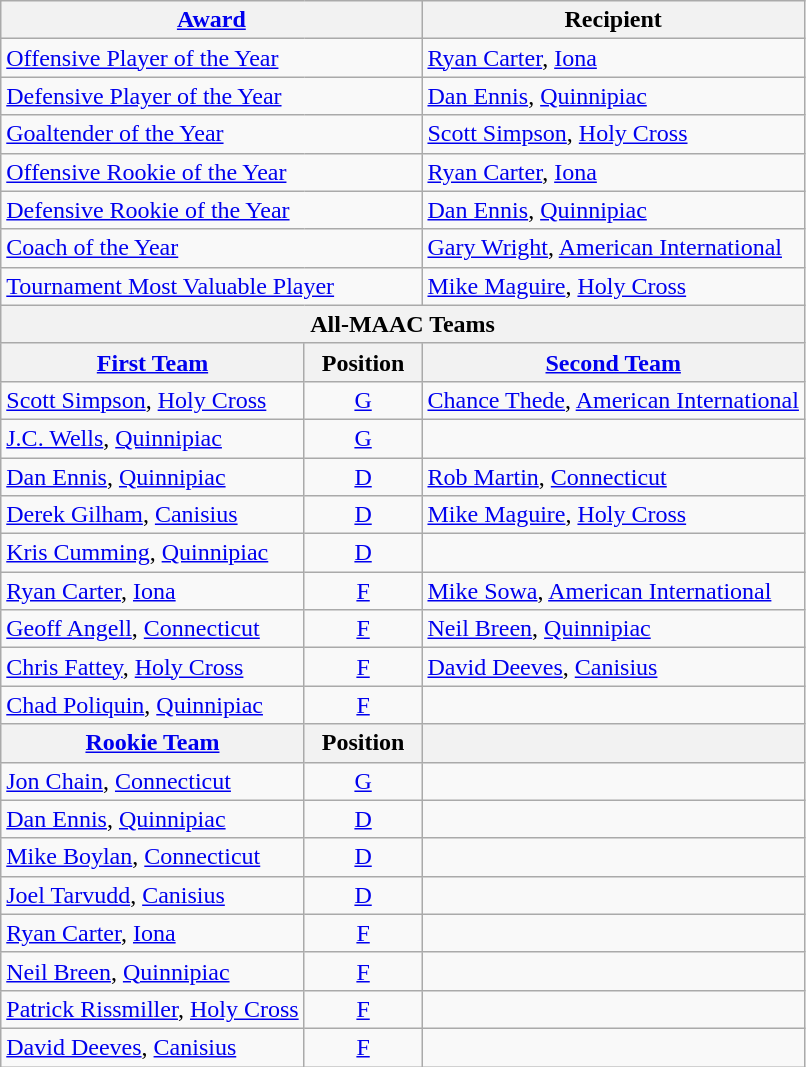<table class="wikitable">
<tr>
<th colspan=2><a href='#'>Award</a></th>
<th>Recipient</th>
</tr>
<tr>
<td colspan=2><a href='#'>Offensive Player of the Year</a></td>
<td><a href='#'>Ryan Carter</a>, <a href='#'>Iona</a></td>
</tr>
<tr>
<td colspan=2><a href='#'>Defensive Player of the Year</a></td>
<td><a href='#'>Dan Ennis</a>, <a href='#'>Quinnipiac</a></td>
</tr>
<tr>
<td colspan=2><a href='#'>Goaltender of the Year</a></td>
<td><a href='#'>Scott Simpson</a>, <a href='#'>Holy Cross</a></td>
</tr>
<tr>
<td colspan=2><a href='#'>Offensive Rookie of the Year</a></td>
<td><a href='#'>Ryan Carter</a>, <a href='#'>Iona</a></td>
</tr>
<tr>
<td colspan=2><a href='#'>Defensive Rookie of the Year</a></td>
<td><a href='#'>Dan Ennis</a>, <a href='#'>Quinnipiac</a></td>
</tr>
<tr>
<td colspan=2><a href='#'>Coach of the Year</a></td>
<td><a href='#'>Gary Wright</a>, <a href='#'>American International</a></td>
</tr>
<tr>
<td colspan=2><a href='#'>Tournament Most Valuable Player</a></td>
<td><a href='#'>Mike Maguire</a>, <a href='#'>Holy Cross</a></td>
</tr>
<tr>
<th colspan=3>All-MAAC Teams</th>
</tr>
<tr>
<th><a href='#'>First Team</a></th>
<th>  Position  </th>
<th><a href='#'>Second Team</a></th>
</tr>
<tr>
<td><a href='#'>Scott Simpson</a>, <a href='#'>Holy Cross</a></td>
<td align=center><a href='#'>G</a></td>
<td><a href='#'>Chance Thede</a>, <a href='#'>American International</a></td>
</tr>
<tr>
<td><a href='#'>J.C. Wells</a>, <a href='#'>Quinnipiac</a></td>
<td align=center><a href='#'>G</a></td>
<td></td>
</tr>
<tr>
<td><a href='#'>Dan Ennis</a>, <a href='#'>Quinnipiac</a></td>
<td align=center><a href='#'>D</a></td>
<td><a href='#'>Rob Martin</a>, <a href='#'>Connecticut</a></td>
</tr>
<tr>
<td><a href='#'>Derek Gilham</a>, <a href='#'>Canisius</a></td>
<td align=center><a href='#'>D</a></td>
<td><a href='#'>Mike Maguire</a>, <a href='#'>Holy Cross</a></td>
</tr>
<tr>
<td><a href='#'>Kris Cumming</a>, <a href='#'>Quinnipiac</a></td>
<td align=center><a href='#'>D</a></td>
<td></td>
</tr>
<tr>
<td><a href='#'>Ryan Carter</a>, <a href='#'>Iona</a></td>
<td align=center><a href='#'>F</a></td>
<td><a href='#'>Mike Sowa</a>, <a href='#'>American International</a></td>
</tr>
<tr>
<td><a href='#'>Geoff Angell</a>, <a href='#'>Connecticut</a></td>
<td align=center><a href='#'>F</a></td>
<td><a href='#'>Neil Breen</a>, <a href='#'>Quinnipiac</a></td>
</tr>
<tr>
<td><a href='#'>Chris Fattey</a>, <a href='#'>Holy Cross</a></td>
<td align=center><a href='#'>F</a></td>
<td><a href='#'>David Deeves</a>, <a href='#'>Canisius</a></td>
</tr>
<tr>
<td><a href='#'>Chad Poliquin</a>, <a href='#'>Quinnipiac</a></td>
<td align=center><a href='#'>F</a></td>
<td></td>
</tr>
<tr>
<th><a href='#'>Rookie Team</a></th>
<th>  Position  </th>
<th></th>
</tr>
<tr>
<td><a href='#'>Jon Chain</a>, <a href='#'>Connecticut</a></td>
<td align=center><a href='#'>G</a></td>
<td></td>
</tr>
<tr>
<td><a href='#'>Dan Ennis</a>, <a href='#'>Quinnipiac</a></td>
<td align=center><a href='#'>D</a></td>
<td></td>
</tr>
<tr>
<td><a href='#'>Mike Boylan</a>, <a href='#'>Connecticut</a></td>
<td align=center><a href='#'>D</a></td>
<td></td>
</tr>
<tr>
<td><a href='#'>Joel Tarvudd</a>, <a href='#'>Canisius</a></td>
<td align=center><a href='#'>D</a></td>
<td></td>
</tr>
<tr>
<td><a href='#'>Ryan Carter</a>, <a href='#'>Iona</a></td>
<td align=center><a href='#'>F</a></td>
<td></td>
</tr>
<tr>
<td><a href='#'>Neil Breen</a>, <a href='#'>Quinnipiac</a></td>
<td align=center><a href='#'>F</a></td>
<td></td>
</tr>
<tr>
<td><a href='#'>Patrick Rissmiller</a>, <a href='#'>Holy Cross</a></td>
<td align=center><a href='#'>F</a></td>
<td></td>
</tr>
<tr>
<td><a href='#'>David Deeves</a>, <a href='#'>Canisius</a></td>
<td align=center><a href='#'>F</a></td>
<td></td>
</tr>
</table>
